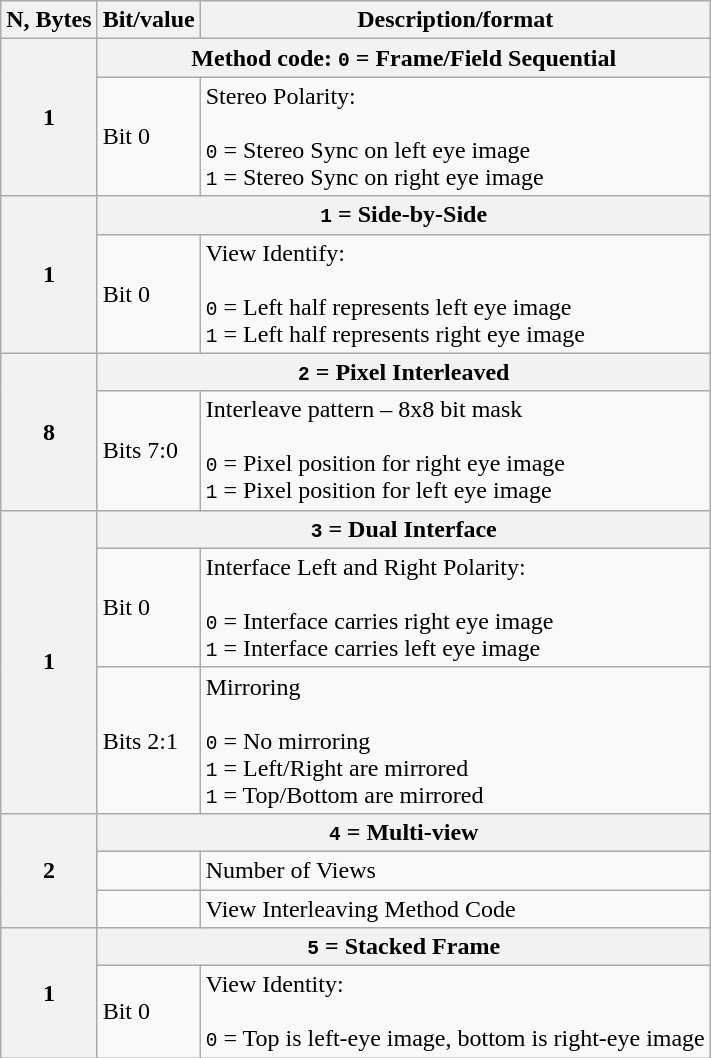<table class=wikitable>
<tr>
<th>N, Bytes</th>
<th>Bit/value</th>
<th>Description/format</th>
</tr>
<tr>
<th rowspan=2>1</th>
<th colspan=2>Method code: <code>0</code> = Frame/Field Sequential</th>
</tr>
<tr>
<td>Bit 0</td>
<td>Stereo Polarity:<br><br><code>0</code> = Stereo Sync on left eye image<br>
<code>1</code> = Stereo Sync on right eye image</td>
</tr>
<tr>
<th rowspan=2>1</th>
<th colspan=2><code>1</code> = Side-by-Side</th>
</tr>
<tr>
<td>Bit 0</td>
<td>View Identify:<br><br><code>0</code> = Left half represents left eye image<br>
<code>1</code> = Left half represents right eye image</td>
</tr>
<tr>
<th rowspan=2>8</th>
<th colspan=2><code>2</code> = Pixel Interleaved</th>
</tr>
<tr>
<td>Bits 7:0</td>
<td>Interleave pattern – 8x8 bit mask<br><br><code>0</code> = Pixel position for right eye image<br>
<code>1</code> = Pixel position for left eye image</td>
</tr>
<tr>
<th rowspan=3>1</th>
<th colspan=2><code>3</code> = Dual Interface</th>
</tr>
<tr>
<td>Bit 0</td>
<td>Interface Left and Right Polarity:<br><br><code>0</code> = Interface carries right eye image<br>
<code>1</code> = Interface carries left eye image</td>
</tr>
<tr>
<td>Bits 2:1</td>
<td>Mirroring <br><br><code>0</code> = No mirroring<br>
<code>1</code> = Left/Right are mirrored<br>
<code>1</code> = Top/Bottom are mirrored</td>
</tr>
<tr>
<th rowspan=3>2</th>
<th colspan=2><code>4</code> = Multi-view</th>
</tr>
<tr>
<td></td>
<td>Number of Views</td>
</tr>
<tr>
<td></td>
<td>View Interleaving Method Code</td>
</tr>
<tr>
<th rowspan=2>1</th>
<th colspan=2><code>5</code> = Stacked Frame</th>
</tr>
<tr>
<td>Bit 0</td>
<td>View Identity:<br><br><code>0</code> = Top is left-eye image, bottom is right-eye image<br></td>
</tr>
</table>
